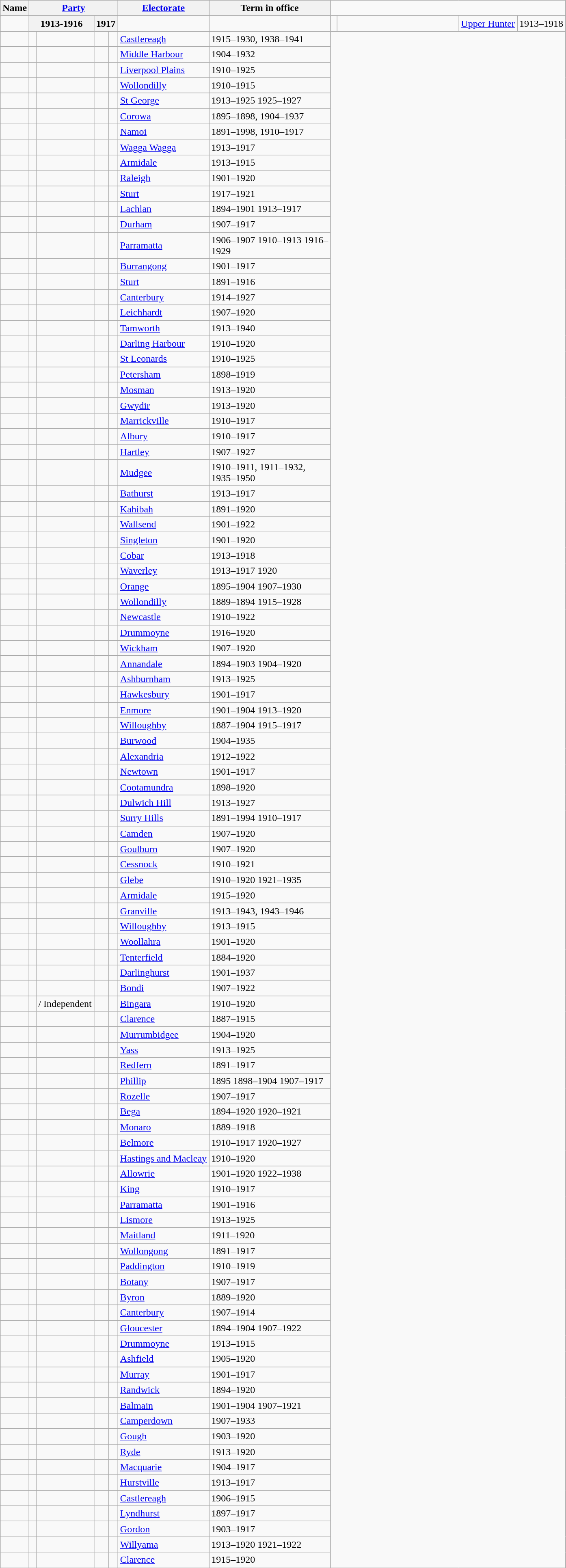<table class="wikitable sortable">
<tr>
<th rowspan=2><strong>Name</strong></th>
<th colspan=4><strong><a href='#'>Party</a></strong></th>
<th rowspan=2><strong><a href='#'>Electorate</a></strong></th>
<th rowspan=2><strong>Term in office</strong></th>
</tr>
<tr>
<th rowspan=2 colspan=2>1913-1916</th>
<th rowspan=2 colspan=2>1917</th>
</tr>
<tr>
<td></td>
<td> </td>
<td scope="col" style="width: 12em"></td>
<td> </td>
<td scope="col" style="width: 12em"></td>
<td><a href='#'>Upper Hunter</a></td>
<td>1913–1918</td>
</tr>
<tr>
<td></td>
<td> </td>
<td></td>
<td> </td>
<td></td>
<td><a href='#'>Castlereagh</a></td>
<td>1915–1930, 1938–1941</td>
</tr>
<tr>
<td></td>
<td> </td>
<td></td>
<td> </td>
<td></td>
<td><a href='#'>Middle Harbour</a></td>
<td>1904–1932</td>
</tr>
<tr>
<td></td>
<td> </td>
<td></td>
<td> </td>
<td></td>
<td><a href='#'>Liverpool Plains</a></td>
<td>1910–1925</td>
</tr>
<tr>
<td></td>
<td> </td>
<td></td>
<td> </td>
<td></td>
<td><a href='#'>Wollondilly</a></td>
<td>1910–1915</td>
</tr>
<tr>
<td></td>
<td> </td>
<td></td>
<td> </td>
<td></td>
<td><a href='#'>St George</a></td>
<td>1913–1925 1925–1927</td>
</tr>
<tr>
<td></td>
<td> </td>
<td></td>
<td> </td>
<td></td>
<td><a href='#'>Corowa</a></td>
<td>1895–1898, 1904–1937</td>
</tr>
<tr>
<td></td>
<td> </td>
<td></td>
<td> </td>
<td></td>
<td><a href='#'>Namoi</a></td>
<td>1891–1998, 1910–1917</td>
</tr>
<tr>
<td></td>
<td> </td>
<td></td>
<td> </td>
<td></td>
<td><a href='#'>Wagga Wagga</a></td>
<td>1913–1917</td>
</tr>
<tr>
<td></td>
<td> </td>
<td></td>
<td> </td>
<td></td>
<td><a href='#'>Armidale</a></td>
<td>1913–1915</td>
</tr>
<tr>
<td></td>
<td> </td>
<td></td>
<td> </td>
<td></td>
<td><a href='#'>Raleigh</a></td>
<td>1901–1920</td>
</tr>
<tr>
<td></td>
<td> </td>
<td></td>
<td> </td>
<td></td>
<td><a href='#'>Sturt</a></td>
<td>1917–1921</td>
</tr>
<tr>
<td></td>
<td> </td>
<td></td>
<td> </td>
<td></td>
<td><a href='#'>Lachlan</a></td>
<td>1894–1901 1913–1917</td>
</tr>
<tr>
<td></td>
<td> </td>
<td></td>
<td> </td>
<td></td>
<td><a href='#'>Durham</a></td>
<td>1907–1917</td>
</tr>
<tr>
<td></td>
<td> </td>
<td></td>
<td> </td>
<td></td>
<td><a href='#'>Parramatta</a></td>
<td>1906–1907 1910–1913 1916–1929</td>
</tr>
<tr>
<td></td>
<td> </td>
<td></td>
<td> </td>
<td></td>
<td><a href='#'>Burrangong</a></td>
<td>1901–1917</td>
</tr>
<tr>
<td></td>
<td> </td>
<td></td>
<td></td>
<td></td>
<td><a href='#'>Sturt</a></td>
<td>1891–1916</td>
</tr>
<tr>
<td></td>
<td> </td>
<td></td>
<td> </td>
<td></td>
<td><a href='#'>Canterbury</a></td>
<td>1914–1927</td>
</tr>
<tr>
<td></td>
<td> </td>
<td></td>
<td> </td>
<td></td>
<td><a href='#'>Leichhardt</a></td>
<td>1907–1920</td>
</tr>
<tr>
<td></td>
<td> </td>
<td></td>
<td> </td>
<td></td>
<td><a href='#'>Tamworth</a></td>
<td>1913–1940</td>
</tr>
<tr>
<td></td>
<td> </td>
<td></td>
<td> </td>
<td></td>
<td><a href='#'>Darling Harbour</a></td>
<td>1910–1920</td>
</tr>
<tr>
<td></td>
<td> </td>
<td></td>
<td> </td>
<td></td>
<td><a href='#'>St Leonards</a></td>
<td>1910–1925</td>
</tr>
<tr>
<td></td>
<td> </td>
<td></td>
<td> </td>
<td></td>
<td><a href='#'>Petersham</a></td>
<td>1898–1919</td>
</tr>
<tr>
<td></td>
<td> </td>
<td></td>
<td> </td>
<td></td>
<td><a href='#'>Mosman</a></td>
<td>1913–1920</td>
</tr>
<tr>
<td></td>
<td> </td>
<td></td>
<td> </td>
<td></td>
<td><a href='#'>Gwydir</a></td>
<td>1913–1920</td>
</tr>
<tr>
<td></td>
<td> </td>
<td></td>
<td> </td>
<td></td>
<td><a href='#'>Marrickville</a></td>
<td>1910–1917</td>
</tr>
<tr>
<td></td>
<td> </td>
<td></td>
<td> </td>
<td></td>
<td><a href='#'>Albury</a></td>
<td>1910–1917</td>
</tr>
<tr>
<td></td>
<td> </td>
<td></td>
<td> </td>
<td></td>
<td><a href='#'>Hartley</a></td>
<td>1907–1927</td>
</tr>
<tr>
<td></td>
<td> </td>
<td></td>
<td> </td>
<td></td>
<td><a href='#'>Mudgee</a></td>
<td>1910–1911, 1911–1932, 1935–1950</td>
</tr>
<tr>
<td></td>
<td> </td>
<td></td>
<td> </td>
<td></td>
<td><a href='#'>Bathurst</a></td>
<td>1913–1917</td>
</tr>
<tr>
<td></td>
<td> </td>
<td></td>
<td> </td>
<td></td>
<td><a href='#'>Kahibah</a></td>
<td>1891–1920</td>
</tr>
<tr>
<td></td>
<td> </td>
<td></td>
<td> </td>
<td></td>
<td><a href='#'>Wallsend</a></td>
<td>1901–1922</td>
</tr>
<tr>
<td></td>
<td> </td>
<td></td>
<td> </td>
<td></td>
<td><a href='#'>Singleton</a></td>
<td>1901–1920</td>
</tr>
<tr>
<td></td>
<td> </td>
<td></td>
<td> </td>
<td></td>
<td><a href='#'>Cobar</a></td>
<td>1913–1918</td>
</tr>
<tr>
<td></td>
<td> </td>
<td></td>
<td> </td>
<td></td>
<td><a href='#'>Waverley</a></td>
<td>1913–1917 1920</td>
</tr>
<tr>
<td></td>
<td> </td>
<td></td>
<td> </td>
<td></td>
<td><a href='#'>Orange</a></td>
<td>1895–1904 1907–1930</td>
</tr>
<tr>
<td></td>
<td> </td>
<td></td>
<td> </td>
<td></td>
<td><a href='#'>Wollondilly</a></td>
<td>1889–1894 1915–1928</td>
</tr>
<tr>
<td></td>
<td> </td>
<td></td>
<td> </td>
<td></td>
<td><a href='#'>Newcastle</a></td>
<td>1910–1922</td>
</tr>
<tr>
<td></td>
<td> </td>
<td></td>
<td> </td>
<td></td>
<td><a href='#'>Drummoyne</a></td>
<td>1916–1920</td>
</tr>
<tr>
<td></td>
<td> </td>
<td></td>
<td> </td>
<td></td>
<td><a href='#'>Wickham</a></td>
<td>1907–1920</td>
</tr>
<tr>
<td></td>
<td> </td>
<td></td>
<td> </td>
<td></td>
<td><a href='#'>Annandale</a></td>
<td>1894–1903 1904–1920</td>
</tr>
<tr>
<td></td>
<td> </td>
<td></td>
<td> </td>
<td></td>
<td><a href='#'>Ashburnham</a></td>
<td>1913–1925</td>
</tr>
<tr>
<td></td>
<td> </td>
<td></td>
<td> </td>
<td></td>
<td><a href='#'>Hawkesbury</a></td>
<td>1901–1917</td>
</tr>
<tr>
<td></td>
<td> </td>
<td></td>
<td> </td>
<td></td>
<td><a href='#'>Enmore</a></td>
<td>1901–1904 1913–1920</td>
</tr>
<tr>
<td></td>
<td> </td>
<td></td>
<td> </td>
<td></td>
<td><a href='#'>Willoughby</a></td>
<td>1887–1904 1915–1917</td>
</tr>
<tr>
<td></td>
<td> </td>
<td></td>
<td> </td>
<td></td>
<td><a href='#'>Burwood</a></td>
<td>1904–1935</td>
</tr>
<tr>
<td></td>
<td> </td>
<td></td>
<td> </td>
<td></td>
<td><a href='#'>Alexandria</a></td>
<td>1912–1922</td>
</tr>
<tr>
<td></td>
<td> </td>
<td></td>
<td> </td>
<td></td>
<td><a href='#'>Newtown</a></td>
<td>1901–1917</td>
</tr>
<tr>
<td></td>
<td> </td>
<td></td>
<td> </td>
<td></td>
<td><a href='#'>Cootamundra</a></td>
<td>1898–1920</td>
</tr>
<tr>
<td></td>
<td> </td>
<td></td>
<td> </td>
<td></td>
<td><a href='#'>Dulwich Hill</a></td>
<td>1913–1927</td>
</tr>
<tr>
<td></td>
<td> </td>
<td></td>
<td> </td>
<td></td>
<td><a href='#'>Surry Hills</a></td>
<td>1891–1994 1910–1917</td>
</tr>
<tr>
<td></td>
<td> </td>
<td></td>
<td> </td>
<td></td>
<td><a href='#'>Camden</a></td>
<td>1907–1920</td>
</tr>
<tr>
<td></td>
<td> </td>
<td></td>
<td> </td>
<td></td>
<td><a href='#'>Goulburn</a></td>
<td>1907–1920</td>
</tr>
<tr>
<td></td>
<td> </td>
<td></td>
<td> </td>
<td></td>
<td><a href='#'>Cessnock</a></td>
<td>1910–1921</td>
</tr>
<tr>
<td></td>
<td> </td>
<td></td>
<td> </td>
<td></td>
<td><a href='#'>Glebe</a></td>
<td>1910–1920 1921–1935</td>
</tr>
<tr>
<td></td>
<td> </td>
<td></td>
<td> </td>
<td></td>
<td><a href='#'>Armidale</a></td>
<td>1915–1920</td>
</tr>
<tr>
<td></td>
<td> </td>
<td></td>
<td> </td>
<td></td>
<td><a href='#'>Granville</a></td>
<td>1913–1943, 1943–1946</td>
</tr>
<tr>
<td></td>
<td> </td>
<td></td>
<td> </td>
<td></td>
<td><a href='#'>Willoughby</a></td>
<td>1913–1915</td>
</tr>
<tr>
<td></td>
<td> </td>
<td></td>
<td> </td>
<td></td>
<td><a href='#'>Woollahra</a></td>
<td>1901–1920</td>
</tr>
<tr>
<td></td>
<td> </td>
<td></td>
<td> </td>
<td></td>
<td><a href='#'>Tenterfield</a></td>
<td>1884–1920</td>
</tr>
<tr>
<td></td>
<td> </td>
<td></td>
<td> </td>
<td></td>
<td><a href='#'>Darlinghurst</a></td>
<td>1901–1937</td>
</tr>
<tr>
<td></td>
<td> </td>
<td></td>
<td> </td>
<td></td>
<td><a href='#'>Bondi</a></td>
<td>1907–1922</td>
</tr>
<tr>
<td></td>
<td> </td>
<td> / Independent</td>
<td> </td>
<td></td>
<td><a href='#'>Bingara</a></td>
<td>1910–1920</td>
</tr>
<tr>
<td></td>
<td> </td>
<td></td>
<td> </td>
<td></td>
<td><a href='#'>Clarence</a></td>
<td>1887–1915</td>
</tr>
<tr>
<td></td>
<td> </td>
<td></td>
<td> </td>
<td></td>
<td><a href='#'>Murrumbidgee</a></td>
<td>1904–1920</td>
</tr>
<tr>
<td></td>
<td> </td>
<td></td>
<td> </td>
<td></td>
<td><a href='#'>Yass</a></td>
<td>1913–1925</td>
</tr>
<tr>
<td></td>
<td> </td>
<td></td>
<td> </td>
<td></td>
<td><a href='#'>Redfern</a></td>
<td>1891–1917</td>
</tr>
<tr>
<td></td>
<td> </td>
<td></td>
<td> </td>
<td></td>
<td><a href='#'>Phillip</a></td>
<td>1895 1898–1904 1907–1917</td>
</tr>
<tr>
<td></td>
<td> </td>
<td></td>
<td> </td>
<td></td>
<td><a href='#'>Rozelle</a></td>
<td>1907–1917</td>
</tr>
<tr>
<td></td>
<td> </td>
<td></td>
<td> </td>
<td></td>
<td><a href='#'>Bega</a></td>
<td>1894–1920 1920–1921</td>
</tr>
<tr>
<td></td>
<td> </td>
<td></td>
<td> </td>
<td></td>
<td><a href='#'>Monaro</a></td>
<td>1889–1918</td>
</tr>
<tr>
<td></td>
<td> </td>
<td></td>
<td> </td>
<td></td>
<td><a href='#'>Belmore</a></td>
<td>1910–1917 1920–1927</td>
</tr>
<tr>
<td></td>
<td> </td>
<td></td>
<td> </td>
<td></td>
<td><a href='#'>Hastings and Macleay</a></td>
<td>1910–1920</td>
</tr>
<tr>
<td></td>
<td> </td>
<td></td>
<td> </td>
<td></td>
<td><a href='#'>Allowrie</a></td>
<td>1901–1920 1922–1938</td>
</tr>
<tr>
<td></td>
<td> </td>
<td></td>
<td> </td>
<td></td>
<td><a href='#'>King</a></td>
<td>1910–1917</td>
</tr>
<tr>
<td></td>
<td> </td>
<td></td>
<td> </td>
<td></td>
<td><a href='#'>Parramatta</a></td>
<td>1901–1916</td>
</tr>
<tr>
<td></td>
<td> </td>
<td></td>
<td> </td>
<td></td>
<td><a href='#'>Lismore</a></td>
<td>1913–1925</td>
</tr>
<tr>
<td></td>
<td> </td>
<td></td>
<td> </td>
<td></td>
<td><a href='#'>Maitland</a></td>
<td>1911–1920</td>
</tr>
<tr>
<td></td>
<td> </td>
<td></td>
<td> </td>
<td></td>
<td><a href='#'>Wollongong</a></td>
<td>1891–1917</td>
</tr>
<tr>
<td></td>
<td> </td>
<td></td>
<td> </td>
<td></td>
<td><a href='#'>Paddington</a></td>
<td>1910–1919</td>
</tr>
<tr>
<td></td>
<td> </td>
<td></td>
<td> </td>
<td></td>
<td><a href='#'>Botany</a></td>
<td>1907–1917</td>
</tr>
<tr>
<td></td>
<td> </td>
<td></td>
<td> </td>
<td></td>
<td><a href='#'>Byron</a></td>
<td>1889–1920</td>
</tr>
<tr>
<td></td>
<td> </td>
<td></td>
<td> </td>
<td></td>
<td><a href='#'>Canterbury</a></td>
<td>1907–1914</td>
</tr>
<tr>
<td></td>
<td> </td>
<td></td>
<td> </td>
<td></td>
<td><a href='#'>Gloucester</a></td>
<td>1894–1904 1907–1922</td>
</tr>
<tr>
<td></td>
<td> </td>
<td></td>
<td> </td>
<td></td>
<td><a href='#'>Drummoyne</a></td>
<td>1913–1915</td>
</tr>
<tr>
<td></td>
<td> </td>
<td></td>
<td> </td>
<td></td>
<td><a href='#'>Ashfield</a></td>
<td>1905–1920</td>
</tr>
<tr>
<td></td>
<td> </td>
<td></td>
<td> </td>
<td></td>
<td><a href='#'>Murray</a></td>
<td>1901–1917</td>
</tr>
<tr>
<td></td>
<td> </td>
<td></td>
<td> </td>
<td></td>
<td><a href='#'>Randwick</a></td>
<td>1894–1920</td>
</tr>
<tr>
<td></td>
<td> </td>
<td></td>
<td> </td>
<td></td>
<td><a href='#'>Balmain</a></td>
<td>1901–1904 1907–1921</td>
</tr>
<tr>
<td></td>
<td> </td>
<td></td>
<td> </td>
<td></td>
<td><a href='#'>Camperdown</a></td>
<td>1907–1933</td>
</tr>
<tr>
<td></td>
<td> </td>
<td></td>
<td> </td>
<td></td>
<td><a href='#'>Gough</a></td>
<td>1903–1920</td>
</tr>
<tr>
<td></td>
<td> </td>
<td></td>
<td> </td>
<td></td>
<td><a href='#'>Ryde</a></td>
<td>1913–1920</td>
</tr>
<tr>
<td></td>
<td> </td>
<td></td>
<td> </td>
<td></td>
<td><a href='#'>Macquarie</a></td>
<td>1904–1917</td>
</tr>
<tr>
<td></td>
<td> </td>
<td></td>
<td> </td>
<td></td>
<td><a href='#'>Hurstville</a></td>
<td>1913–1917</td>
</tr>
<tr>
<td></td>
<td> </td>
<td></td>
<td> </td>
<td></td>
<td><a href='#'>Castlereagh</a></td>
<td>1906–1915</td>
</tr>
<tr>
<td></td>
<td> </td>
<td></td>
<td> </td>
<td></td>
<td><a href='#'>Lyndhurst</a></td>
<td>1897–1917</td>
</tr>
<tr>
<td></td>
<td> </td>
<td></td>
<td> </td>
<td></td>
<td><a href='#'>Gordon</a></td>
<td>1903–1917</td>
</tr>
<tr>
<td></td>
<td> </td>
<td></td>
<td> </td>
<td></td>
<td><a href='#'>Willyama</a></td>
<td>1913–1920 1921–1922</td>
</tr>
<tr>
<td></td>
<td> </td>
<td></td>
<td> </td>
<td></td>
<td><a href='#'>Clarence</a></td>
<td>1915–1920</td>
</tr>
</table>
